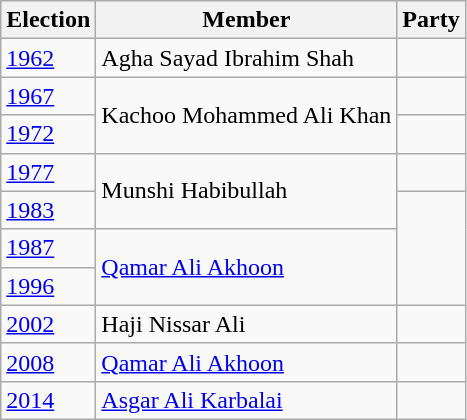<table class="wikitable sortable">
<tr>
<th>Election</th>
<th>Member</th>
<th colspan=2>Party</th>
</tr>
<tr>
<td><a href='#'>1962</a></td>
<td>Agha Sayad Ibrahim Shah</td>
<td></td>
</tr>
<tr>
<td><a href='#'>1967</a></td>
<td rowspan=2>Kachoo Mohammed Ali Khan</td>
<td></td>
</tr>
<tr>
<td><a href='#'>1972</a></td>
<td></td>
</tr>
<tr>
<td><a href='#'>1977</a></td>
<td rowspan=2>Munshi Habibullah</td>
<td></td>
</tr>
<tr>
<td><a href='#'>1983</a></td>
</tr>
<tr>
<td><a href='#'>1987</a></td>
<td rowspan=2><a href='#'>Qamar Ali Akhoon</a></td>
</tr>
<tr>
<td><a href='#'>1996</a></td>
</tr>
<tr>
<td><a href='#'>2002</a></td>
<td>Haji Nissar Ali</td>
<td></td>
</tr>
<tr>
<td><a href='#'>2008</a></td>
<td><a href='#'>Qamar Ali Akhoon</a></td>
<td></td>
</tr>
<tr>
<td><a href='#'>2014</a></td>
<td><a href='#'>Asgar Ali Karbalai</a></td>
<td></td>
</tr>
</table>
